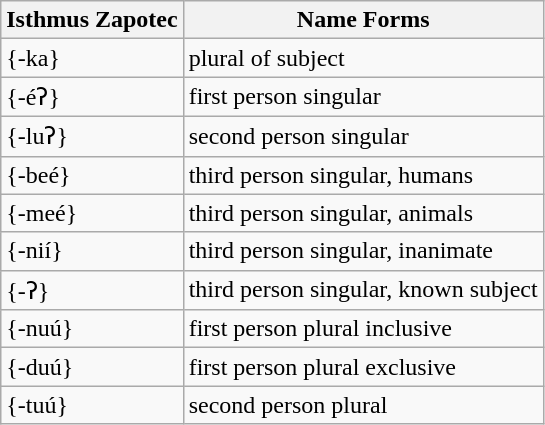<table class="wikitable">
<tr>
<th>Isthmus Zapotec</th>
<th>Name Forms</th>
</tr>
<tr>
<td>{-ka}</td>
<td>plural of subject</td>
</tr>
<tr>
<td>{-éʔ}</td>
<td>first person singular</td>
</tr>
<tr>
<td>{-luʔ}</td>
<td>second person singular</td>
</tr>
<tr>
<td>{-beé}</td>
<td>third person singular, humans</td>
</tr>
<tr>
<td>{-meé}</td>
<td>third person singular, animals</td>
</tr>
<tr>
<td>{-nií}</td>
<td>third person singular, inanimate</td>
</tr>
<tr>
<td>{-ʔ}</td>
<td>third person singular, known subject</td>
</tr>
<tr>
<td>{-nuú}</td>
<td>first person plural inclusive</td>
</tr>
<tr>
<td>{-duú}</td>
<td>first person plural exclusive</td>
</tr>
<tr>
<td>{-tuú}</td>
<td>second person plural</td>
</tr>
</table>
